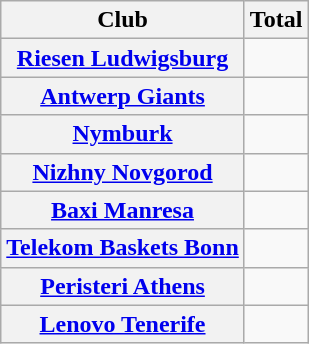<table class="sortable wikitable plainrowheaders">
<tr>
<th scope="col">Club</th>
<th scope="col">Total</th>
</tr>
<tr>
<th scope="row"> <a href='#'>Riesen Ludwigsburg</a></th>
<td align="center"></td>
</tr>
<tr>
<th scope="row"> <a href='#'>Antwerp Giants</a></th>
<td align="center"></td>
</tr>
<tr>
<th scope="row"> <a href='#'>Nymburk</a></th>
<td align="center"></td>
</tr>
<tr>
<th scope="row"> <a href='#'>Nizhny Novgorod</a></th>
<td align="center"></td>
</tr>
<tr>
<th scope="row"> <a href='#'>Baxi Manresa</a></th>
<td align="center"></td>
</tr>
<tr>
<th scope="row"> <a href='#'>Telekom Baskets Bonn</a></th>
<td align="center"></td>
</tr>
<tr>
<th scope="row"> <a href='#'>Peristeri Athens</a></th>
<td align="center"></td>
</tr>
<tr>
<th scope="row"> <a href='#'>Lenovo Tenerife</a></th>
<td align="center"></td>
</tr>
</table>
